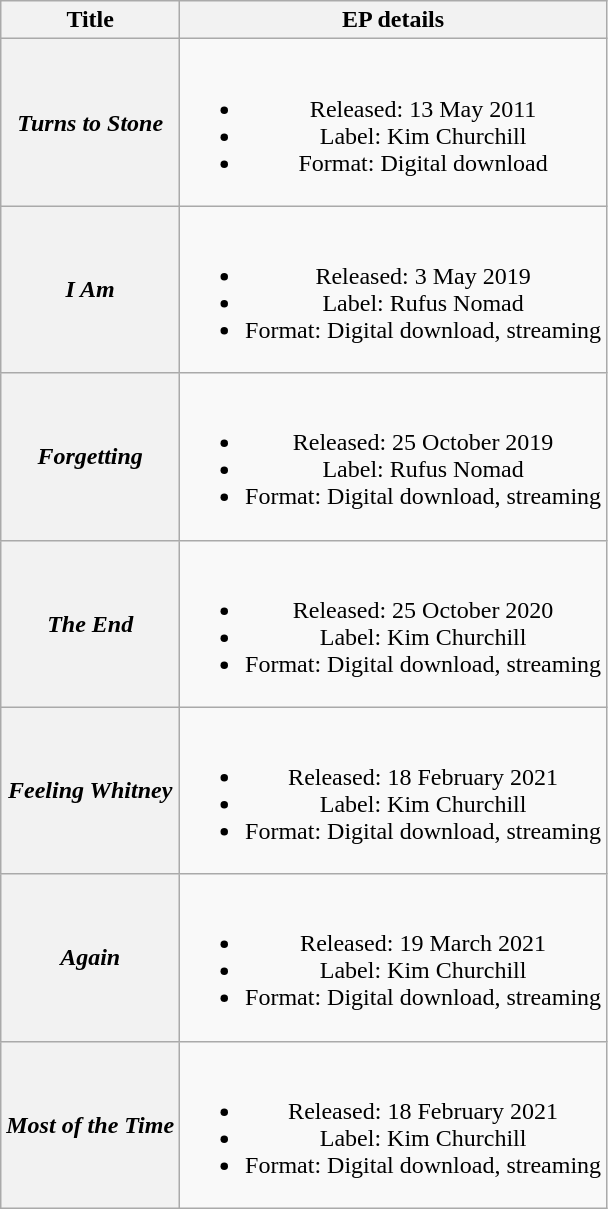<table class="wikitable plainrowheaders" style="text-align:center;" border="1">
<tr>
<th scope="col">Title</th>
<th scope="col">EP details</th>
</tr>
<tr>
<th scope="row"><em>Turns to Stone</em></th>
<td><br><ul><li>Released: 13 May 2011</li><li>Label: Kim Churchill</li><li>Format: Digital download</li></ul></td>
</tr>
<tr>
<th scope="row"><em>I Am</em></th>
<td><br><ul><li>Released: 3 May 2019 </li><li>Label: Rufus Nomad</li><li>Format: Digital download, streaming</li></ul></td>
</tr>
<tr>
<th scope="row"><em>Forgetting</em></th>
<td><br><ul><li>Released: 25 October 2019</li><li>Label: Rufus Nomad</li><li>Format: Digital download, streaming</li></ul></td>
</tr>
<tr>
<th scope="row"><em>The End</em></th>
<td><br><ul><li>Released: 25 October 2020</li><li>Label: Kim Churchill</li><li>Format: Digital download, streaming</li></ul></td>
</tr>
<tr>
<th scope="row"><em>Feeling Whitney</em></th>
<td><br><ul><li>Released: 18 February 2021</li><li>Label: Kim Churchill</li><li>Format: Digital download, streaming</li></ul></td>
</tr>
<tr>
<th scope="row"><em>Again</em></th>
<td><br><ul><li>Released: 19 March 2021</li><li>Label: Kim Churchill</li><li>Format: Digital download, streaming</li></ul></td>
</tr>
<tr>
<th scope="row"><em>Most of the Time</em></th>
<td><br><ul><li>Released: 18 February 2021</li><li>Label: Kim Churchill</li><li>Format: Digital download, streaming</li></ul></td>
</tr>
</table>
